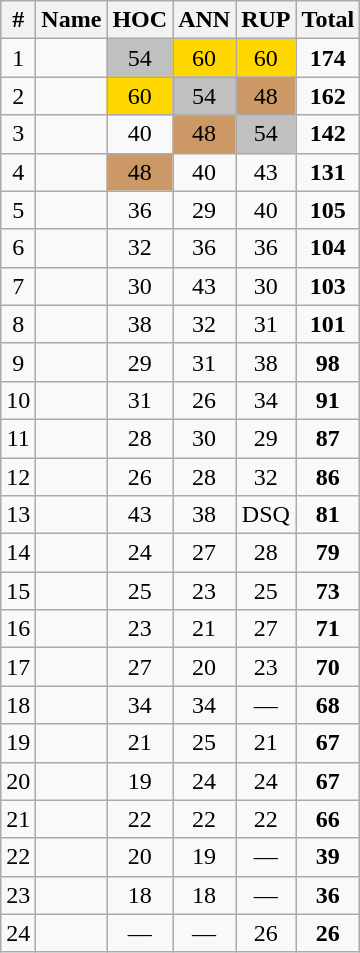<table class="wikitable sortable" style="text-align:center;">
<tr>
<th>#</th>
<th>Name</th>
<th>HOC</th>
<th>ANN</th>
<th>RUP</th>
<th>Total</th>
</tr>
<tr>
<td>1</td>
<td align="left"></td>
<td bgcolor="silver">54</td>
<td bgcolor="gold">60</td>
<td bgcolor="gold">60</td>
<td><strong>174</strong></td>
</tr>
<tr>
<td>2</td>
<td align="left"></td>
<td bgcolor="gold">60</td>
<td bgcolor="silver">54</td>
<td bgcolor="CC9966">48</td>
<td><strong>162</strong></td>
</tr>
<tr>
<td>3</td>
<td align="left"></td>
<td>40</td>
<td bgcolor="CC9966">48</td>
<td bgcolor="silver">54</td>
<td><strong>142</strong></td>
</tr>
<tr>
<td>4</td>
<td align="left"></td>
<td bgcolor="CC9966">48</td>
<td>40</td>
<td>43</td>
<td><strong>131</strong></td>
</tr>
<tr>
<td>5</td>
<td align="left"></td>
<td>36</td>
<td>29</td>
<td>40</td>
<td><strong>105</strong></td>
</tr>
<tr>
<td>6</td>
<td align="left"></td>
<td>32</td>
<td>36</td>
<td>36</td>
<td><strong>104</strong></td>
</tr>
<tr>
<td>7</td>
<td align="left"></td>
<td>30</td>
<td>43</td>
<td>30</td>
<td><strong>103</strong></td>
</tr>
<tr>
<td>8</td>
<td align="left"></td>
<td>38</td>
<td>32</td>
<td>31</td>
<td><strong>101</strong></td>
</tr>
<tr>
<td>9</td>
<td align="left"></td>
<td>29</td>
<td>31</td>
<td>38</td>
<td><strong>98</strong></td>
</tr>
<tr>
<td>10</td>
<td align="left"></td>
<td>31</td>
<td>26</td>
<td>34</td>
<td><strong>91</strong></td>
</tr>
<tr>
<td>11</td>
<td align="left"></td>
<td>28</td>
<td>30</td>
<td>29</td>
<td><strong>87</strong></td>
</tr>
<tr>
<td>12</td>
<td align="left"></td>
<td>26</td>
<td>28</td>
<td>32</td>
<td><strong>86</strong></td>
</tr>
<tr>
<td>13</td>
<td align="left"></td>
<td>43</td>
<td>38</td>
<td>DSQ</td>
<td><strong>81</strong></td>
</tr>
<tr>
<td>14</td>
<td align="left"></td>
<td>24</td>
<td>27</td>
<td>28</td>
<td><strong>79</strong></td>
</tr>
<tr>
<td>15</td>
<td align="left"></td>
<td>25</td>
<td>23</td>
<td>25</td>
<td><strong>73</strong></td>
</tr>
<tr>
<td>16</td>
<td align="left"></td>
<td>23</td>
<td>21</td>
<td>27</td>
<td><strong>71</strong></td>
</tr>
<tr>
<td>17</td>
<td align="left"></td>
<td>27</td>
<td>20</td>
<td>23</td>
<td><strong>70</strong></td>
</tr>
<tr>
<td>18</td>
<td align="left"></td>
<td>34</td>
<td>34</td>
<td>—</td>
<td><strong>68</strong></td>
</tr>
<tr>
<td>19</td>
<td align="left"></td>
<td>21</td>
<td>25</td>
<td>21</td>
<td><strong>67</strong></td>
</tr>
<tr>
<td>20</td>
<td align="left"></td>
<td>19</td>
<td>24</td>
<td>24</td>
<td><strong>67</strong></td>
</tr>
<tr>
<td>21</td>
<td align="left"></td>
<td>22</td>
<td>22</td>
<td>22</td>
<td><strong>66</strong></td>
</tr>
<tr>
<td>22</td>
<td align="left"></td>
<td>20</td>
<td>19</td>
<td>—</td>
<td><strong>39</strong></td>
</tr>
<tr>
<td>23</td>
<td align="left"></td>
<td>18</td>
<td>18</td>
<td>—</td>
<td><strong>36</strong></td>
</tr>
<tr>
<td>24</td>
<td align="left"></td>
<td>—</td>
<td>—</td>
<td>26</td>
<td><strong>26</strong></td>
</tr>
</table>
